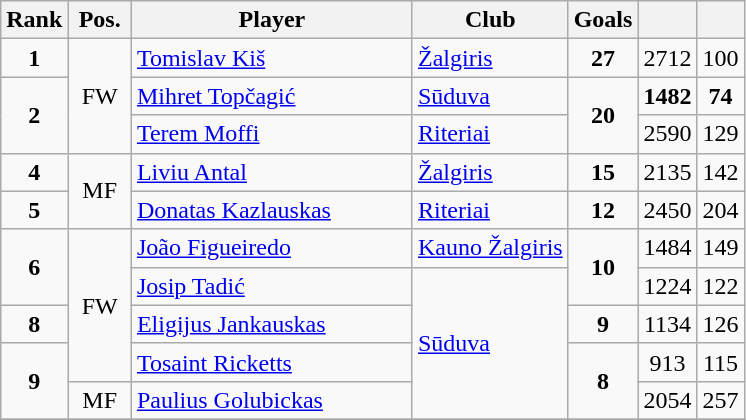<table class="wikitable" style="text-align:center;">
<tr>
<th>Rank</th>
<th width=35px>Pos.</th>
<th width=180px>Player</th>
<th>Club</th>
<th>Goals</th>
<th></th>
<th></th>
</tr>
<tr>
<td><strong>1</strong></td>
<td rowspan=3>FW</td>
<td align="left"> <a href='#'>Tomislav Kiš</a></td>
<td align="left"><a href='#'>Žalgiris</a></td>
<td><strong>27</strong></td>
<td>2712</td>
<td>100</td>
</tr>
<tr>
<td rowspan=2><strong>2</strong></td>
<td align="left"> <a href='#'>Mihret Topčagić</a></td>
<td align="left"><a href='#'>Sūduva</a></td>
<td rowspan=2><strong>20</strong></td>
<td><strong>1482</strong></td>
<td><strong>74</strong></td>
</tr>
<tr>
<td align="left"> <a href='#'>Terem Moffi</a></td>
<td align="left"><a href='#'>Riteriai</a></td>
<td>2590</td>
<td>129</td>
</tr>
<tr>
<td><strong>4</strong></td>
<td rowspan=2>MF</td>
<td align="left"> <a href='#'>Liviu Antal</a></td>
<td align="left"><a href='#'>Žalgiris</a></td>
<td><strong>15</strong></td>
<td>2135</td>
<td>142</td>
</tr>
<tr>
<td><strong>5</strong></td>
<td align="left"> <a href='#'>Donatas Kazlauskas</a></td>
<td align="left"><a href='#'>Riteriai</a></td>
<td><strong>12</strong></td>
<td>2450</td>
<td>204</td>
</tr>
<tr>
<td rowspan=2><strong>6</strong></td>
<td rowspan=4>FW</td>
<td align="left"> <a href='#'>João Figueiredo</a></td>
<td align="left"><a href='#'>Kauno Žalgiris</a></td>
<td rowspan=2><strong>10</strong></td>
<td>1484</td>
<td>149</td>
</tr>
<tr>
<td align="left"> <a href='#'>Josip Tadić</a></td>
<td align="left" rowspan=4><a href='#'>Sūduva</a></td>
<td>1224</td>
<td>122</td>
</tr>
<tr>
<td><strong>8</strong></td>
<td align="left"> <a href='#'>Eligijus Jankauskas</a></td>
<td><strong>9</strong></td>
<td>1134</td>
<td>126</td>
</tr>
<tr>
<td rowspan=2><strong>9</strong></td>
<td align="left"> <a href='#'>Tosaint Ricketts</a></td>
<td rowspan=2><strong>8</strong></td>
<td>913</td>
<td>115</td>
</tr>
<tr>
<td>MF</td>
<td align="left"> <a href='#'>Paulius Golubickas</a></td>
<td>2054</td>
<td>257</td>
</tr>
<tr>
</tr>
</table>
